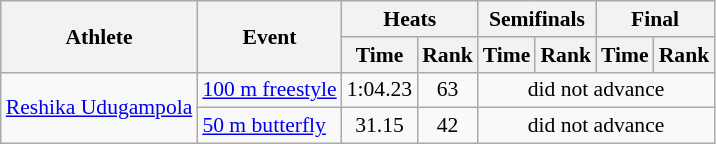<table class=wikitable style="font-size:90%">
<tr>
<th rowspan="2">Athlete</th>
<th rowspan="2">Event</th>
<th colspan="2">Heats</th>
<th colspan="2">Semifinals</th>
<th colspan="2">Final</th>
</tr>
<tr>
<th>Time</th>
<th>Rank</th>
<th>Time</th>
<th>Rank</th>
<th>Time</th>
<th>Rank</th>
</tr>
<tr>
<td rowspan="2"><a href='#'>Reshika Udugampola</a></td>
<td><a href='#'>100 m freestyle</a></td>
<td align=center>1:04.23</td>
<td align=center>63</td>
<td align=center colspan=4>did not advance</td>
</tr>
<tr>
<td><a href='#'>50 m butterfly</a></td>
<td align=center>31.15</td>
<td align=center>42</td>
<td align=center colspan=4>did not advance</td>
</tr>
</table>
